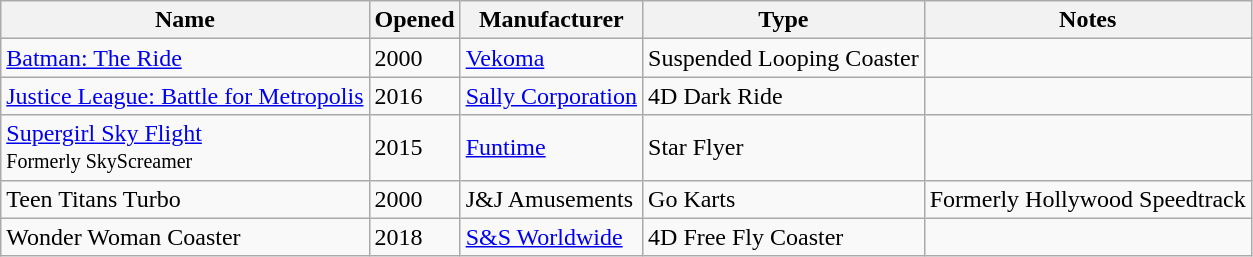<table class="wikitable sortable">
<tr>
<th>Name</th>
<th>Opened</th>
<th>Manufacturer</th>
<th>Type</th>
<th>Notes</th>
</tr>
<tr>
<td><a href='#'>Batman: The Ride</a></td>
<td>2000</td>
<td><a href='#'>Vekoma</a></td>
<td>Suspended Looping Coaster</td>
<td></td>
</tr>
<tr>
<td><a href='#'>Justice League: Battle for Metropolis</a></td>
<td>2016</td>
<td><a href='#'>Sally Corporation</a></td>
<td>4D Dark Ride</td>
<td></td>
</tr>
<tr>
<td><a href='#'>Supergirl Sky Flight</a><br><small>Formerly SkyScreamer</small></td>
<td>2015</td>
<td><a href='#'>Funtime</a></td>
<td>Star Flyer</td>
<td></td>
</tr>
<tr>
<td>Teen Titans Turbo</td>
<td>2000</td>
<td>J&J Amusements</td>
<td>Go Karts</td>
<td>Formerly Hollywood Speedtrack</td>
</tr>
<tr>
<td>Wonder Woman Coaster</td>
<td>2018</td>
<td><a href='#'>S&S Worldwide</a></td>
<td>4D Free Fly Coaster</td>
<td></td>
</tr>
</table>
